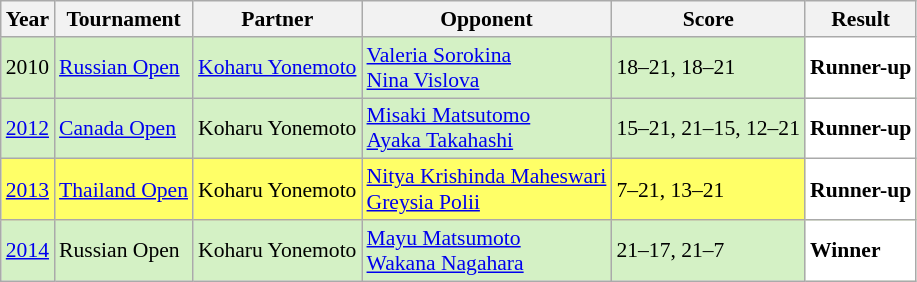<table class="sortable wikitable" style="font-size: 90%;">
<tr>
<th>Year</th>
<th>Tournament</th>
<th>Partner</th>
<th>Opponent</th>
<th>Score</th>
<th>Result</th>
</tr>
<tr style="background:#D4F1C5">
<td align="center">2010</td>
<td align="left"><a href='#'>Russian Open</a></td>
<td align="left"> <a href='#'>Koharu Yonemoto</a></td>
<td align="left"> <a href='#'>Valeria Sorokina</a> <br> <a href='#'>Nina Vislova</a></td>
<td align="left">18–21, 18–21</td>
<td style="text-align:left; background:white"> <strong>Runner-up</strong></td>
</tr>
<tr style="background:#D4F1C5">
<td align="center"><a href='#'>2012</a></td>
<td align="left"><a href='#'>Canada Open</a></td>
<td align="left"> Koharu Yonemoto</td>
<td align="left"> <a href='#'>Misaki Matsutomo</a> <br> <a href='#'>Ayaka Takahashi</a></td>
<td align="left">15–21, 21–15, 12–21</td>
<td style="text-align:left; background:white"> <strong>Runner-up</strong></td>
</tr>
<tr style="background:#FFFF67">
<td align="center"><a href='#'>2013</a></td>
<td align="left"><a href='#'>Thailand Open</a></td>
<td align="left"> Koharu Yonemoto</td>
<td align="left"> <a href='#'>Nitya Krishinda Maheswari</a> <br> <a href='#'>Greysia Polii</a></td>
<td align="left">7–21, 13–21</td>
<td style="text-align:left; background:white"> <strong>Runner-up</strong></td>
</tr>
<tr style="background:#D4F1C5">
<td align="center"><a href='#'>2014</a></td>
<td align="left">Russian Open</td>
<td align="left"> Koharu Yonemoto</td>
<td align="left"> <a href='#'>Mayu Matsumoto</a> <br> <a href='#'>Wakana Nagahara</a></td>
<td align="left">21–17, 21–7</td>
<td style="text-align:left; background:white"> <strong>Winner</strong></td>
</tr>
</table>
